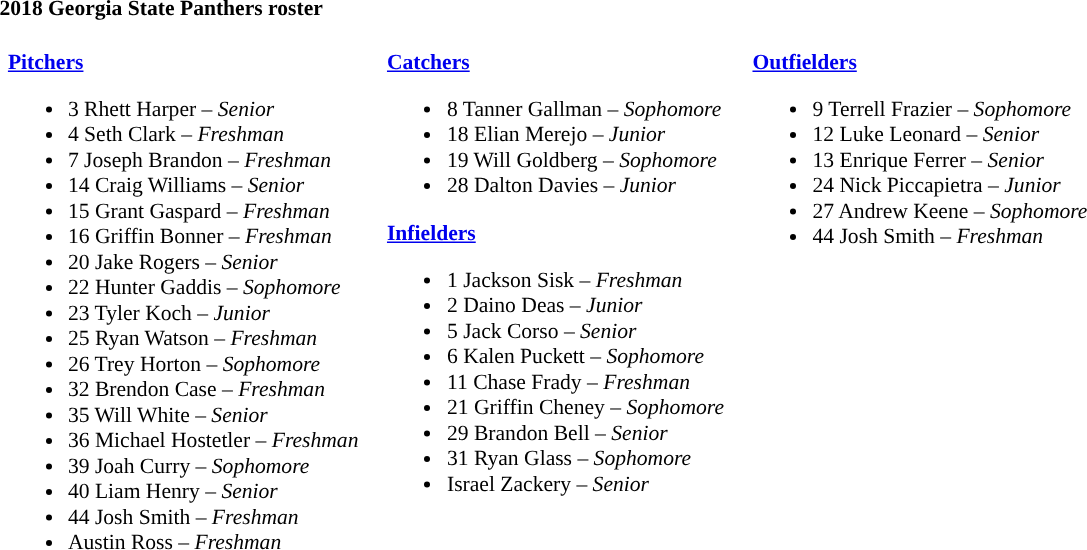<table class="toccolours" style="border-collapse:collapse; font-size:90%;">
<tr>
<td colspan="7"><strong>2018 Georgia State Panthers roster</strong></td>
</tr>
<tr>
<td width="03"> </td>
<td valign="top"><br><strong><a href='#'>Pitchers</a></strong><ul><li>3 Rhett Harper – <em> Senior</em></li><li>4 Seth Clark – <em>Freshman</em></li><li>7 Joseph Brandon – <em>Freshman</em></li><li>14 Craig Williams – <em> Senior</em></li><li>15 Grant Gaspard – <em>Freshman</em></li><li>16 Griffin Bonner – <em>Freshman</em></li><li>20 Jake Rogers – <em>Senior</em></li><li>22 Hunter Gaddis – <em>Sophomore</em></li><li>23 Tyler Koch – <em>Junior</em></li><li>25 Ryan Watson – <em>Freshman</em></li><li>26 Trey Horton – <em>Sophomore</em></li><li>32 Brendon Case – <em>Freshman</em></li><li>35 Will White – <em> Senior</em></li><li>36 Michael Hostetler – <em>Freshman</em></li><li>39 Joah Curry – <em>Sophomore</em></li><li>40 Liam Henry – <em> Senior</em></li><li>44 Josh Smith – <em>Freshman</em></li><li>Austin Ross – <em>Freshman</em></li></ul></td>
<td width="15"> </td>
<td valign="top"><br><strong><a href='#'>Catchers</a></strong><ul><li>8 Tanner Gallman – <em>Sophomore</em></li><li>18 Elian Merejo – <em>Junior</em></li><li>19 Will Goldberg – <em>Sophomore</em></li><li>28 Dalton Davies – <em>Junior</em></li></ul><strong><a href='#'>Infielders</a></strong><ul><li>1 Jackson Sisk – <em>Freshman</em></li><li>2 Daino Deas –  <em>Junior</em></li><li>5 Jack Corso – <em>Senior</em></li><li>6 Kalen Puckett – <em>Sophomore</em></li><li>11 Chase Frady – <em>Freshman</em></li><li>21 Griffin Cheney – <em>Sophomore</em></li><li>29 Brandon Bell – <em>Senior</em></li><li>31 Ryan Glass – <em>Sophomore</em></li><li>Israel Zackery – <em>Senior</em></li></ul></td>
<td width="15"> </td>
<td valign="top"><br><strong><a href='#'>Outfielders</a></strong><ul><li>9 Terrell Frazier – <em> Sophomore</em></li><li>12 Luke Leonard – <em> Senior</em></li><li>13 Enrique Ferrer – <em>Senior</em></li><li>24 Nick Piccapietra – <em> Junior</em></li><li>27 Andrew Keene – <em>Sophomore</em></li><li>44 Josh Smith – <em>Freshman</em></li></ul></td>
<td width="25"> </td>
</tr>
</table>
